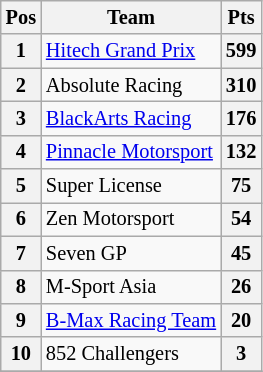<table class="wikitable" style="font-size: 85%; text-align: center;">
<tr valign="top">
<th valign="middle">Pos</th>
<th valign="middle">Team</th>
<th valign="middle">Pts</th>
</tr>
<tr>
<th>1</th>
<td align="left"> <a href='#'>Hitech Grand Prix</a></td>
<th>599</th>
</tr>
<tr>
<th>2</th>
<td align="left"> Absolute Racing</td>
<th>310</th>
</tr>
<tr>
<th>3</th>
<td align="left"> <a href='#'>BlackArts Racing</a></td>
<th>176</th>
</tr>
<tr>
<th>4</th>
<td align="left"> <a href='#'>Pinnacle Motorsport</a></td>
<th>132</th>
</tr>
<tr>
<th>5</th>
<td align="left"> Super License</td>
<th>75</th>
</tr>
<tr>
<th>6</th>
<td align="left"> Zen Motorsport</td>
<th>54</th>
</tr>
<tr>
<th>7</th>
<td align="left">  Seven GP</td>
<th>45</th>
</tr>
<tr>
<th>8</th>
<td align="left"> M-Sport Asia</td>
<th>26</th>
</tr>
<tr>
<th>9</th>
<td align="left" nowrap> <a href='#'>B-Max Racing Team</a></td>
<th>20</th>
</tr>
<tr>
<th>10</th>
<td align="left"> 852 Challengers</td>
<th>3</th>
</tr>
<tr>
</tr>
</table>
